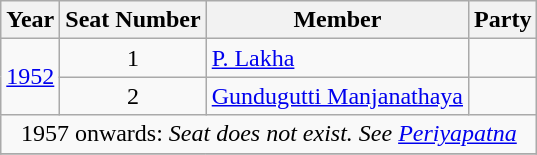<table class="wikitable sortable">
<tr>
<th>Year</th>
<th>Seat Number</th>
<th>Member</th>
<th colspan="2">Party</th>
</tr>
<tr>
<td rowspan="2"><a href='#'>1952</a></td>
<td align="center">1</td>
<td><a href='#'>P. Lakha</a></td>
<td></td>
</tr>
<tr>
<td align="center">2</td>
<td><a href='#'>Gundugutti Manjanathaya</a></td>
</tr>
<tr>
<td colspan=5 align=center>1957 onwards: <em>Seat does not exist. See <a href='#'>Periyapatna</a></em></td>
</tr>
<tr>
</tr>
</table>
